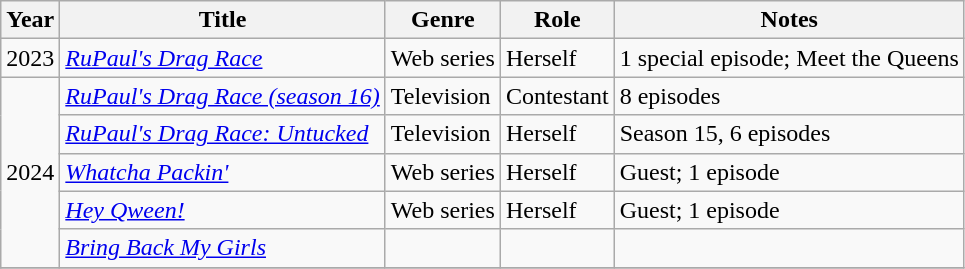<table class="wikitable">
<tr>
<th>Year</th>
<th>Title</th>
<th>Genre</th>
<th>Role</th>
<th>Notes</th>
</tr>
<tr>
<td>2023</td>
<td><em><a href='#'>RuPaul's Drag Race</a></em></td>
<td>Web series</td>
<td>Herself</td>
<td>1 special episode; Meet the Queens</td>
</tr>
<tr>
<td rowspan=5>2024</td>
<td><em><a href='#'>RuPaul's Drag Race (season 16)</a></em></td>
<td>Television</td>
<td>Contestant</td>
<td>8 episodes</td>
</tr>
<tr>
<td><em><a href='#'>RuPaul's Drag Race: Untucked</a></em></td>
<td>Television</td>
<td>Herself</td>
<td>Season 15, 6 episodes</td>
</tr>
<tr>
<td><em><a href='#'>Whatcha Packin'</a></em></td>
<td>Web series</td>
<td>Herself</td>
<td>Guest; 1 episode</td>
</tr>
<tr>
<td><em><a href='#'>Hey Qween!</a></em></td>
<td>Web series</td>
<td>Herself</td>
<td>Guest; 1 episode</td>
</tr>
<tr>
<td><em><a href='#'>Bring Back My Girls</a></em></td>
<td></td>
<td></td>
<td></td>
</tr>
<tr>
</tr>
</table>
